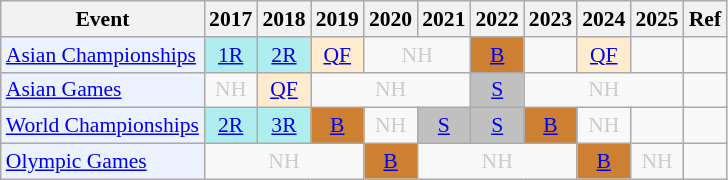<table style='font-size: 90%; text-align:center;' class='wikitable'>
<tr>
<th>Event</th>
<th>2017</th>
<th>2018</th>
<th>2019</th>
<th>2020</th>
<th>2021</th>
<th>2022</th>
<th>2023</th>
<th>2024</th>
<th>2025</th>
<th>Ref</th>
</tr>
<tr>
<td bgcolor="#ECF2FF"; align="left"><a href='#'>Asian Championships</a></td>
<td bgcolor=AFEEEE><a href='#'>1R</a></td>
<td bgcolor=AFEEEE><a href='#'>2R</a></td>
<td bgcolor=FFEBCD><a href='#'>QF</a></td>
<td colspan="2" style=color:#ccc>NH</td>
<td bgcolor=CD7F32><a href='#'>B</a></td>
<td><a href='#'></a></td>
<td bgcolor=FFEBCD><a href='#'>QF</a></td>
<td><a href='#'></a></td>
<td></td>
</tr>
<tr>
<td bgcolor="#ECF2FF"; align="left"><a href='#'>Asian Games</a></td>
<td style=color:#ccc>NH</td>
<td bgcolor=FFEBCD><a href='#'>QF</a></td>
<td colspan="3" style=color:#ccc>NH</td>
<td bgcolor=silver><a href='#'>S</a></td>
<td colspan="3" style=color:#ccc>NH</td>
<td></td>
</tr>
<tr>
<td bgcolor="#ECF2FF"; align="left"><a href='#'>World Championships</a></td>
<td bgcolor=AFEEEE><a href='#'>2R</a></td>
<td bgcolor=AFEEEE><a href='#'>3R</a></td>
<td bgcolor=CD7F32><a href='#'>B</a></td>
<td style=color:#ccc>NH</td>
<td bgcolor=silver><a href='#'>S</a></td>
<td bgcolor=silver><a href='#'>S</a></td>
<td bgcolor=CD7F32><a href='#'>B</a></td>
<td style=color:#ccc>NH</td>
<td></td>
<td></td>
</tr>
<tr>
<td bgcolor="#ECF2FF"; align="left"><a href='#'>Olympic Games</a></td>
<td colspan="3" style=color:#ccc>NH</td>
<td bgcolor=CD7F32><a href='#'>B</a></td>
<td colspan="3" style=color:#ccc>NH</td>
<td bgcolor=CD7F32><a href='#'>B</a></td>
<td style=color:#ccc>NH</td>
<td></td>
</tr>
</table>
